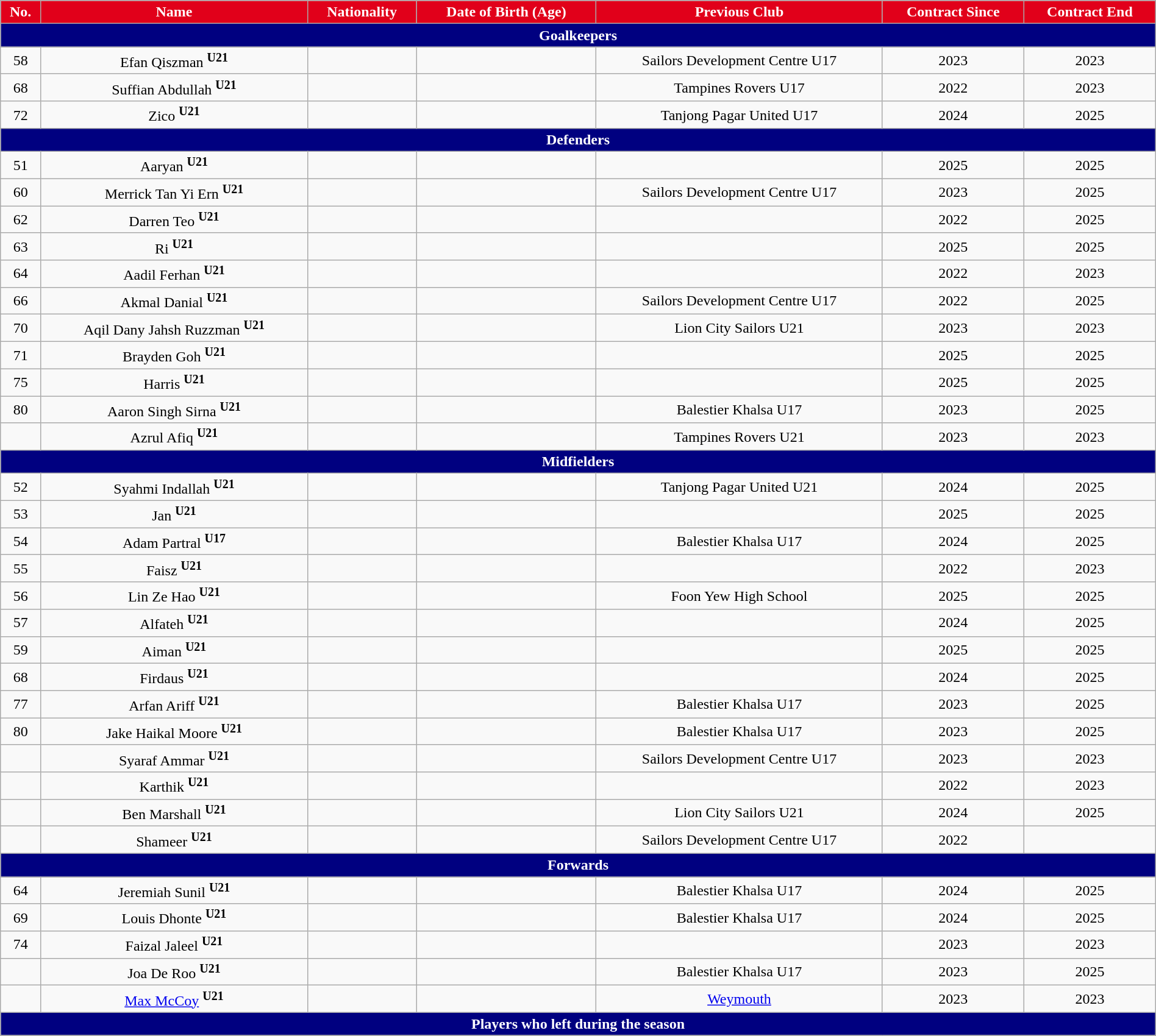<table class="wikitable" style="text-align:center; font-size:100%; width:100%;">
<tr>
<th style="background:#e1001a; color:white; text-align:center;">No.</th>
<th style="background:#e1001a; color:white; text-align:center;">Name</th>
<th style="background:#e1001a; color:white; text-align:center;">Nationality</th>
<th style="background:#e1001a; color:white; text-align:center;">Date of Birth (Age)</th>
<th style="background:#e1001a; color:white; text-align:center;">Previous Club</th>
<th style="background:#e1001a; color:white; text-align:center;">Contract Since</th>
<th style="background:#e1001a; color:white; text-align:center;">Contract End</th>
</tr>
<tr>
<th colspan="8" style="background:#000080; color:white; text-align:center;">Goalkeepers</th>
</tr>
<tr>
<td>58</td>
<td>Efan Qiszman <sup><strong>U21</strong></sup></td>
<td></td>
<td></td>
<td> Sailors Development Centre U17</td>
<td>2023</td>
<td>2023</td>
</tr>
<tr>
<td>68</td>
<td>Suffian Abdullah <sup><strong>U21</strong></sup></td>
<td></td>
<td></td>
<td> Tampines Rovers U17</td>
<td>2022</td>
<td>2023</td>
</tr>
<tr>
<td>72</td>
<td>Zico <sup><strong>U21</strong></sup></td>
<td></td>
<td></td>
<td> Tanjong Pagar United U17</td>
<td>2024</td>
<td>2025</td>
</tr>
<tr>
<th colspan="8" style="background:#000080; color:white; text-align:center;">Defenders</th>
</tr>
<tr>
<td>51</td>
<td>Aaryan <sup><strong>U21</strong></sup></td>
<td></td>
<td></td>
<td></td>
<td>2025</td>
<td>2025</td>
</tr>
<tr>
<td>60</td>
<td>Merrick Tan Yi Ern <sup><strong>U21</strong></sup></td>
<td></td>
<td></td>
<td> Sailors Development Centre U17</td>
<td>2023</td>
<td>2025</td>
</tr>
<tr>
<td>62</td>
<td>Darren Teo <sup><strong>U21</strong></sup></td>
<td></td>
<td></td>
<td></td>
<td>2022</td>
<td>2025</td>
</tr>
<tr>
<td>63</td>
<td>Ri <sup><strong>U21</strong></sup></td>
<td></td>
<td></td>
<td></td>
<td>2025</td>
<td>2025</td>
</tr>
<tr>
<td>64</td>
<td>Aadil Ferhan <sup><strong>U21</strong></sup></td>
<td></td>
<td></td>
<td></td>
<td>2022</td>
<td>2023</td>
</tr>
<tr>
<td>66</td>
<td>Akmal Danial <sup><strong>U21</strong></sup></td>
<td></td>
<td></td>
<td> Sailors Development Centre U17</td>
<td>2022</td>
<td>2025</td>
</tr>
<tr>
<td>70</td>
<td>Aqil Dany Jahsh Ruzzman <sup><strong>U21</strong></sup></td>
<td></td>
<td></td>
<td> Lion City Sailors U21</td>
<td>2023</td>
<td>2023</td>
</tr>
<tr>
<td>71</td>
<td>Brayden Goh <sup><strong>U21</strong></sup></td>
<td></td>
<td></td>
<td></td>
<td>2025</td>
<td>2025</td>
</tr>
<tr>
<td>75</td>
<td>Harris <sup><strong>U21</strong></sup></td>
<td></td>
<td></td>
<td></td>
<td>2025</td>
<td>2025</td>
</tr>
<tr>
<td>80</td>
<td>Aaron Singh Sirna <sup><strong>U21</strong></sup></td>
<td></td>
<td></td>
<td> Balestier Khalsa U17</td>
<td>2023</td>
<td>2025</td>
</tr>
<tr>
<td></td>
<td>Azrul Afiq <sup><strong>U21</strong></sup></td>
<td></td>
<td></td>
<td> Tampines Rovers U21</td>
<td>2023</td>
<td>2023</td>
</tr>
<tr>
<th colspan="8" style="background:#000080; color:white; text-align:center;">Midfielders</th>
</tr>
<tr>
<td>52</td>
<td>Syahmi Indallah <sup><strong>U21</strong></sup></td>
<td></td>
<td></td>
<td> Tanjong Pagar United U21</td>
<td>2024</td>
<td>2025</td>
</tr>
<tr>
<td>53</td>
<td>Jan <sup><strong>U21</strong></sup></td>
<td></td>
<td></td>
<td></td>
<td>2025</td>
<td>2025</td>
</tr>
<tr>
<td>54</td>
<td>Adam Partral  <sup><strong>U17</strong></sup></td>
<td></td>
<td></td>
<td> Balestier Khalsa U17</td>
<td>2024</td>
<td>2025</td>
</tr>
<tr>
<td>55</td>
<td>Faisz <sup><strong>U21</strong></sup></td>
<td></td>
<td></td>
<td></td>
<td>2022</td>
<td>2023</td>
</tr>
<tr>
<td>56</td>
<td>Lin Ze Hao <sup><strong>U21</strong></sup></td>
<td></td>
<td></td>
<td> Foon Yew High School</td>
<td>2025</td>
<td>2025</td>
</tr>
<tr>
<td>57</td>
<td>Alfateh <sup><strong>U21</strong></sup></td>
<td></td>
<td></td>
<td></td>
<td>2024</td>
<td>2025</td>
</tr>
<tr>
<td>59</td>
<td>Aiman <sup><strong>U21</strong></sup></td>
<td></td>
<td></td>
<td></td>
<td>2025</td>
<td>2025</td>
</tr>
<tr>
<td>68</td>
<td>Firdaus <sup><strong>U21</strong></sup></td>
<td></td>
<td></td>
<td></td>
<td>2024</td>
<td>2025</td>
</tr>
<tr>
<td>77</td>
<td>Arfan Ariff <sup><strong>U21</strong></sup></td>
<td></td>
<td></td>
<td> Balestier Khalsa U17</td>
<td>2023</td>
<td>2025</td>
</tr>
<tr>
<td>80</td>
<td>Jake Haikal Moore <sup><strong>U21</strong></sup></td>
<td></td>
<td></td>
<td> Balestier Khalsa U17</td>
<td>2023</td>
<td>2025</td>
</tr>
<tr>
<td></td>
<td>Syaraf Ammar <sup><strong>U21</strong></sup></td>
<td></td>
<td></td>
<td> Sailors Development Centre U17</td>
<td>2023</td>
<td>2023</td>
</tr>
<tr>
<td></td>
<td>Karthik <sup><strong>U21</strong></sup></td>
<td></td>
<td></td>
<td></td>
<td>2022</td>
<td>2023</td>
</tr>
<tr>
<td></td>
<td>Ben Marshall <sup><strong>U21</strong></sup></td>
<td></td>
<td></td>
<td> Lion City Sailors U21</td>
<td>2024</td>
<td>2025</td>
</tr>
<tr>
<td></td>
<td>Shameer <sup><strong>U21</strong></sup></td>
<td></td>
<td></td>
<td> Sailors Development Centre U17</td>
<td>2022</td>
<td></td>
</tr>
<tr>
<th colspan="8" style="background:#000080; color:white; text-align:center;">Forwards</th>
</tr>
<tr>
<td>64</td>
<td>Jeremiah Sunil  <sup><strong>U21</strong></sup></td>
<td></td>
<td></td>
<td> Balestier Khalsa U17</td>
<td>2024</td>
<td>2025</td>
</tr>
<tr>
<td>69</td>
<td>Louis Dhonte <sup><strong>U21</strong></sup></td>
<td></td>
<td></td>
<td> Balestier Khalsa U17</td>
<td>2024</td>
<td>2025</td>
</tr>
<tr>
<td>74</td>
<td>Faizal Jaleel <sup><strong>U21</strong></sup></td>
<td></td>
<td></td>
<td></td>
<td>2023</td>
<td>2023</td>
</tr>
<tr>
<td></td>
<td>Joa De Roo <sup><strong>U21</strong></sup></td>
<td></td>
<td></td>
<td> Balestier Khalsa U17</td>
<td>2023</td>
<td>2025</td>
</tr>
<tr>
<td></td>
<td><a href='#'>Max McCoy</a> <sup><strong>U21</strong></sup></td>
<td></td>
<td></td>
<td> <a href='#'>Weymouth</a></td>
<td>2023</td>
<td>2023</td>
</tr>
<tr>
<th colspan="8" style="background:#000080; color:white; text-align:center;">Players who left during the season</th>
</tr>
<tr>
</tr>
</table>
